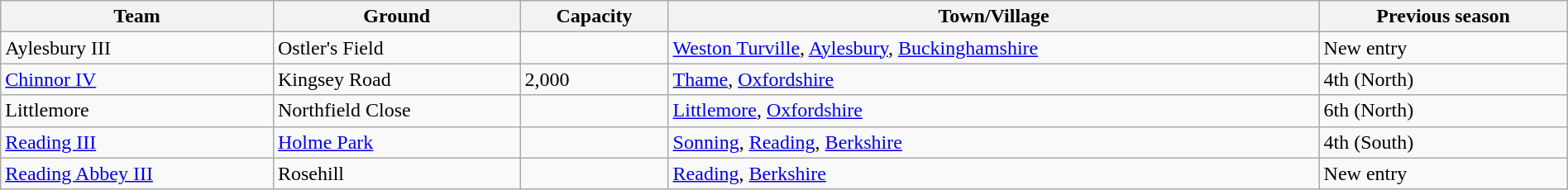<table class="wikitable sortable" width=100%>
<tr>
<th>Team</th>
<th>Ground</th>
<th>Capacity</th>
<th>Town/Village</th>
<th>Previous season</th>
</tr>
<tr>
<td>Aylesbury III</td>
<td>Ostler's Field</td>
<td></td>
<td><a href='#'>Weston Turville</a>, <a href='#'>Aylesbury</a>, <a href='#'>Buckinghamshire</a></td>
<td>New entry</td>
</tr>
<tr>
<td><a href='#'>Chinnor IV</a></td>
<td>Kingsey Road</td>
<td>2,000</td>
<td><a href='#'>Thame</a>, <a href='#'>Oxfordshire</a></td>
<td>4th (North)</td>
</tr>
<tr>
<td>Littlemore</td>
<td>Northfield Close</td>
<td></td>
<td><a href='#'>Littlemore</a>, <a href='#'>Oxfordshire</a></td>
<td>6th (North)</td>
</tr>
<tr>
<td><a href='#'>Reading III</a></td>
<td><a href='#'>Holme Park</a></td>
<td></td>
<td><a href='#'>Sonning</a>, <a href='#'>Reading</a>, <a href='#'>Berkshire</a></td>
<td>4th (South)</td>
</tr>
<tr>
<td><a href='#'>Reading Abbey III</a></td>
<td>Rosehill</td>
<td></td>
<td><a href='#'>Reading</a>, <a href='#'>Berkshire</a></td>
<td>New entry</td>
</tr>
</table>
